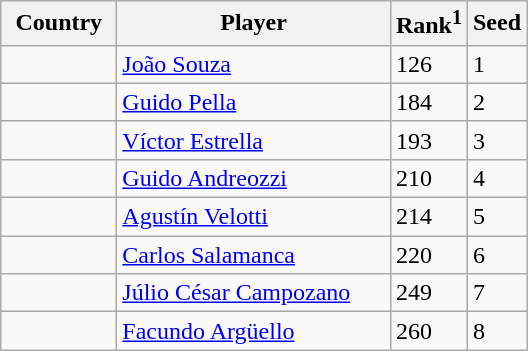<table class="sortable wikitable">
<tr>
<th width="70">Country</th>
<th width="175">Player</th>
<th>Rank<sup>1</sup></th>
<th>Seed</th>
</tr>
<tr>
<td></td>
<td><a href='#'>João Souza</a></td>
<td>126</td>
<td>1</td>
</tr>
<tr>
<td></td>
<td><a href='#'>Guido Pella</a></td>
<td>184</td>
<td>2</td>
</tr>
<tr>
<td></td>
<td><a href='#'>Víctor Estrella</a></td>
<td>193</td>
<td>3</td>
</tr>
<tr>
<td></td>
<td><a href='#'>Guido Andreozzi</a></td>
<td>210</td>
<td>4</td>
</tr>
<tr>
<td></td>
<td><a href='#'>Agustín Velotti</a></td>
<td>214</td>
<td>5</td>
</tr>
<tr>
<td></td>
<td><a href='#'>Carlos Salamanca</a></td>
<td>220</td>
<td>6</td>
</tr>
<tr>
<td></td>
<td><a href='#'>Júlio César Campozano</a></td>
<td>249</td>
<td>7</td>
</tr>
<tr>
<td></td>
<td><a href='#'>Facundo Argüello</a></td>
<td>260</td>
<td>8</td>
</tr>
</table>
